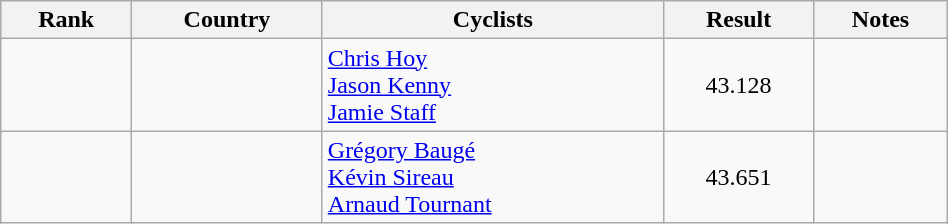<table class="wikitable sortable" width=50% style="text-align:center;">
<tr>
<th>Rank</th>
<th>Country</th>
<th>Cyclists</th>
<th>Result</th>
<th>Notes</th>
</tr>
<tr>
<td></td>
<td align=left></td>
<td align=left><a href='#'>Chris Hoy</a><br><a href='#'>Jason Kenny</a><br><a href='#'>Jamie Staff</a></td>
<td>43.128</td>
<td></td>
</tr>
<tr>
<td></td>
<td align=left></td>
<td align=left><a href='#'>Grégory Baugé</a><br><a href='#'>Kévin Sireau</a><br><a href='#'>Arnaud Tournant</a></td>
<td>43.651</td>
<td></td>
</tr>
</table>
